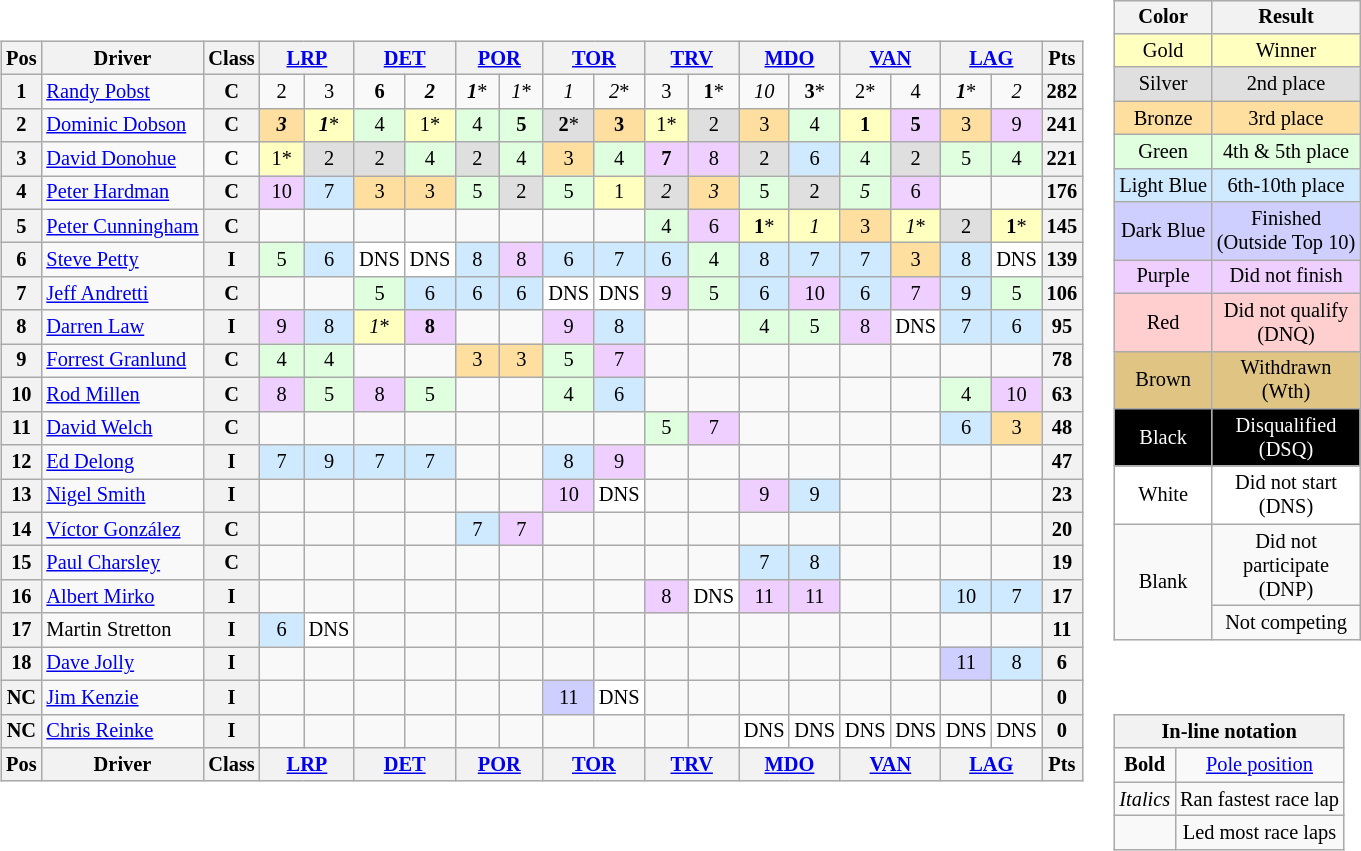<table>
<tr>
<td><br><table class="wikitable" style="font-size: 85%; text-align: center;">
<tr valign="top">
<th valign="middle">Pos</th>
<th valign="middle">Driver</th>
<th valign="middle">Class</th>
<th colspan="2"><a href='#'>LRP</a><br></th>
<th colspan="2"><a href='#'>DET</a><br></th>
<th colspan="2"><a href='#'>POR</a><br></th>
<th colspan="2"><a href='#'>TOR</a><br></th>
<th colspan="2"><a href='#'>TRV</a><br></th>
<th colspan="2"><a href='#'>MDO</a><br></th>
<th colspan="2"><a href='#'>VAN</a><br></th>
<th colspan="2"><a href='#'>LAG</a><br></th>
<th valign="middle">Pts</th>
</tr>
<tr>
<th>1</th>
<td align=left> <a href='#'>Randy Pobst</a></td>
<th align="center"><span>C</span></th>
<td style="width:23px" style="background:#DFDFDF;">2</td>
<td style="width:23px" style="background:#FFDF9F;">3</td>
<td style="width:23px" style="background:#CFEAFF;"><strong>6</strong></td>
<td style="width:23px" style="background:#DFDFDF;"><strong><em>2</em></strong></td>
<td style="width:23px" style="background:#FFFFBF;"><strong><em>1</em></strong>*</td>
<td style="width:23px" style="background:#FFFFBF;"><em>1</em>*</td>
<td style="width:23px" style="background:#FFFFBF;"><em>1</em></td>
<td style="width:23px" style="background:#DFDFDF;"><em>2</em>*</td>
<td style="width:23px" style="background:#FFDF9F;">3</td>
<td style="width:23px" style="background:#FFFFBF;"><strong>1</strong>*</td>
<td style="width:23px" style="background:#EFCFFF;"><em>10</em></td>
<td style="width:23px" style="background:#FFDF9F;"><strong>3</strong>*</td>
<td style="width:23px" style="background:#DFDFDF;">2*</td>
<td style="width:23px" style="background:#DFFFDF;">4</td>
<td style="width:23px" style="background:#FFFFBF;"><strong><em>1</em></strong>*</td>
<td style="width:23px" style="background:#DFDFDF;"><em>2</em></td>
<th>282</th>
</tr>
<tr>
<th>2</th>
<td align=left> <a href='#'>Dominic Dobson</a></td>
<th align="center"><span>C</span></th>
<td style="background:#FFDF9F;"><strong><em>3</em></strong></td>
<td style="background:#FFFFBF;"><strong><em>1</em></strong>*</td>
<td style="background:#DFFFDF;">4</td>
<td style="background:#FFFFBF;">1*</td>
<td style="background:#DFFFDF;">4</td>
<td style="background:#DFFFDF;"><strong>5</strong></td>
<td style="background:#DFDFDF;"><strong>2</strong>*</td>
<td style="background:#FFDF9F;"><strong>3</strong></td>
<td style="background:#FFFFBF;">1*</td>
<td style="background:#DFDFDF;">2</td>
<td style="background:#FFDF9F;">3</td>
<td style="background:#DFFFDF;">4</td>
<td style="background:#FFFFBF;"><strong>1</strong></td>
<td style="background:#EFCFFF;"><strong>5</strong></td>
<td style="background:#FFDF9F;">3</td>
<td style="background:#EFCFFF;">9</td>
<th>241</th>
</tr>
<tr>
<th>3</th>
<td align=left> <a href='#'>David Donohue</a></td>
<td align="center"><strong><span>C</span></strong></td>
<td style="background:#FFFFBF;">1*</td>
<td style="background:#DFDFDF;">2</td>
<td style="background:#DFDFDF;">2</td>
<td style="background:#DFFFDF;">4</td>
<td style="background:#DFDFDF;">2</td>
<td style="background:#DFFFDF;">4</td>
<td style="background:#FFDF9F;">3</td>
<td style="background:#DFFFDF;">4</td>
<td style="background:#EFCFFF;"><strong>7</strong></td>
<td style="background:#EFCFFF;">8</td>
<td style="background:#DFDFDF;">2</td>
<td style="background:#CFEAFF;">6</td>
<td style="background:#DFFFDF;">4</td>
<td style="background:#DFDFDF;">2</td>
<td style="background:#DFFFDF;">5</td>
<td style="background:#DFFFDF;">4</td>
<th>221</th>
</tr>
<tr>
<th>4</th>
<td align=left> <a href='#'>Peter Hardman</a></td>
<th align="center"><span>C</span></th>
<td style="background:#EFCFFF;">10</td>
<td style="background:#CFEAFF;">7</td>
<td style="background:#FFDF9F;">3</td>
<td style="background:#FFDF9F;">3</td>
<td style="background:#DFFFDF;">5</td>
<td style="background:#DFDFDF;">2</td>
<td style="background:#DFFFDF;">5</td>
<td style="background:#FFFFBF;">1</td>
<td style="background:#DFDFDF;"><em>2</em></td>
<td style="background:#FFDF9F;"><em>3</em></td>
<td style="background:#DFFFDF;">5</td>
<td style="background:#DFDFDF;">2</td>
<td style="background:#DFFFDF;"><em>5</em></td>
<td style="background:#EFCFFF;">6</td>
<td></td>
<td></td>
<th>176</th>
</tr>
<tr>
<th>5</th>
<td align=left> <a href='#'>Peter Cunningham</a></td>
<th align="center"><span>C</span></th>
<td></td>
<td></td>
<td></td>
<td></td>
<td></td>
<td></td>
<td></td>
<td></td>
<td style="background:#DFFFDF;">4</td>
<td style="background:#EFCFFF;">6</td>
<td style="background:#FFFFBF;"><strong>1</strong>*</td>
<td style="background:#FFFFBF;"><em>1</em></td>
<td style="background:#FFDF9F;">3</td>
<td style="background:#FFFFBF;"><em>1</em>*</td>
<td style="background:#DFDFDF;">2</td>
<td style="background:#FFFFBF;"><strong>1</strong>*</td>
<th>145</th>
</tr>
<tr>
<th>6</th>
<td align=left> <a href='#'>Steve Petty</a></td>
<th align="center"><span>I</span></th>
<td style="background:#DFFFDF;">5</td>
<td style="background:#CFEAFF;">6</td>
<td style="background:#FFFFFF;">DNS</td>
<td style="background:#FFFFFF;">DNS</td>
<td style="background:#CFEAFF;">8</td>
<td style="background:#EFCFFF;">8</td>
<td style="background:#CFEAFF;">6</td>
<td style="background:#CFEAFF;">7</td>
<td style="background:#CFEAFF;">6</td>
<td style="background:#DFFFDF;">4</td>
<td style="background:#CFEAFF;">8</td>
<td style="background:#CFEAFF;">7</td>
<td style="background:#CFEAFF;">7</td>
<td style="background:#FFDF9F;">3</td>
<td style="background:#CFEAFF;">8</td>
<td style="background:#FFFFFF;">DNS</td>
<th>139</th>
</tr>
<tr>
<th>7</th>
<td align=left> <a href='#'>Jeff Andretti</a></td>
<th align="center"><span>C</span></th>
<td></td>
<td></td>
<td style="background:#DFFFDF;">5</td>
<td style="background:#CFEAFF;">6</td>
<td style="background:#CFEAFF;">6</td>
<td style="background:#CFEAFF;">6</td>
<td style="background:#FFFFFF;">DNS</td>
<td style="background:#FFFFFF;">DNS</td>
<td style="background:#EFCFFF;">9</td>
<td style="background:#DFFFDF;">5</td>
<td style="background:#CFEAFF;">6</td>
<td style="background:#EFCFFF;">10</td>
<td style="background:#CFEAFF;">6</td>
<td style="background:#EFCFFF;">7</td>
<td style="background:#CFEAFF;">9</td>
<td style="background:#DFFFDF;">5</td>
<th>106</th>
</tr>
<tr>
<th>8</th>
<td align=left> <a href='#'>Darren Law</a></td>
<th align="center"><span>I</span></th>
<td style="background:#EFCFFF;">9</td>
<td style="background:#CFEAFF;">8</td>
<td style="background:#FFFFBF;"><em>1</em>*</td>
<td style="background:#EFCFFF;"><strong>8</strong></td>
<td></td>
<td></td>
<td style="background:#EFCFFF;">9</td>
<td style="background:#CFEAFF;">8</td>
<td></td>
<td></td>
<td style="background:#DFFFDF;">4</td>
<td style="background:#DFFFDF;">5</td>
<td style="background:#EFCFFF;">8</td>
<td style="background:#FFFFFF;">DNS</td>
<td style="background:#CFEAFF;">7</td>
<td style="background:#CFEAFF;">6</td>
<th>95</th>
</tr>
<tr>
<th>9</th>
<td align=left> <a href='#'>Forrest Granlund</a></td>
<th align="center"><span>C</span></th>
<td style="background:#DFFFDF;">4</td>
<td style="background:#DFFFDF;">4</td>
<td></td>
<td></td>
<td style="background:#FFDF9F;">3</td>
<td style="background:#FFDF9F;">3</td>
<td style="background:#DFFFDF;">5</td>
<td style="background:#EFCFFF;">7</td>
<td></td>
<td></td>
<td></td>
<td></td>
<td></td>
<td></td>
<td></td>
<td></td>
<th>78</th>
</tr>
<tr>
<th>10</th>
<td align=left> <a href='#'>Rod Millen</a></td>
<th align="center"><span>C</span></th>
<td style="background:#EFCFFF;">8</td>
<td style="background:#DFFFDF;">5</td>
<td style="background:#EFCFFF;">8</td>
<td style="background:#DFFFDF;">5</td>
<td></td>
<td></td>
<td style="background:#DFFFDF;">4</td>
<td style="background:#CFEAFF;">6</td>
<td></td>
<td></td>
<td></td>
<td></td>
<td></td>
<td></td>
<td style="background:#DFFFDF;">4</td>
<td style="background:#EFCFFF;">10</td>
<th>63</th>
</tr>
<tr>
<th>11</th>
<td align=left> <a href='#'>David Welch</a></td>
<th align="center"><span>C</span></th>
<td></td>
<td></td>
<td></td>
<td></td>
<td></td>
<td></td>
<td></td>
<td></td>
<td style="background:#DFFFDF;">5</td>
<td style="background:#EFCFFF;">7</td>
<td></td>
<td></td>
<td></td>
<td></td>
<td style="background:#CFEAFF;">6</td>
<td style="background:#FFDF9F;">3</td>
<th>48</th>
</tr>
<tr>
<th>12</th>
<td align=left> <a href='#'>Ed Delong</a></td>
<th align="center"><span>I</span></th>
<td style="background:#CFEAFF;">7</td>
<td style="background:#CFEAFF;">9</td>
<td style="background:#CFEAFF;">7</td>
<td style="background:#CFEAFF;">7</td>
<td></td>
<td></td>
<td style="background:#CFEAFF;">8</td>
<td style="background:#EFCFFF;">9</td>
<td></td>
<td></td>
<td></td>
<td></td>
<td></td>
<td></td>
<td></td>
<td></td>
<th>47</th>
</tr>
<tr>
<th>13</th>
<td align=left> <a href='#'>Nigel Smith</a></td>
<th align="center"><span>I</span></th>
<td></td>
<td></td>
<td></td>
<td></td>
<td></td>
<td></td>
<td style="background:#EFCFFF;">10</td>
<td style="background:#FFFFFF;">DNS</td>
<td></td>
<td></td>
<td style="background:#EFCFFF;">9</td>
<td style="background:#CFEAFF;">9</td>
<td></td>
<td></td>
<td></td>
<td></td>
<th>23</th>
</tr>
<tr>
<th>14</th>
<td align=left> <a href='#'>Víctor González</a></td>
<th align="center"><span>C</span></th>
<td></td>
<td></td>
<td></td>
<td></td>
<td style="background:#CFEAFF;">7</td>
<td style="background:#EFCFFF;">7</td>
<td></td>
<td></td>
<td></td>
<td></td>
<td></td>
<td></td>
<td></td>
<td></td>
<td></td>
<td></td>
<th>20</th>
</tr>
<tr>
<th>15</th>
<td align=left> <a href='#'>Paul Charsley</a></td>
<th align="center"><span>C</span></th>
<td></td>
<td></td>
<td></td>
<td></td>
<td></td>
<td></td>
<td></td>
<td></td>
<td></td>
<td></td>
<td style="background:#CFEAFF;">7</td>
<td style="background:#CFEAFF;">8</td>
<td></td>
<td></td>
<td></td>
<td></td>
<th>19</th>
</tr>
<tr>
<th>16</th>
<td align=left> <a href='#'>Albert Mirko</a></td>
<th align="center"><span>I</span></th>
<td></td>
<td></td>
<td></td>
<td></td>
<td></td>
<td></td>
<td></td>
<td></td>
<td style="background:#EFCFFF;">8</td>
<td style="background:#FFFFFF;">DNS</td>
<td style="background:#EFCFFF;">11</td>
<td style="background:#EFCFFF;">11</td>
<td></td>
<td></td>
<td style="background:#CFEAFF;">10</td>
<td style="background:#CFEAFF;">7</td>
<th>17</th>
</tr>
<tr>
<th>17</th>
<td align=left> Martin Stretton</td>
<th align="center"><span>I</span></th>
<td style="background:#CFEAFF;">6</td>
<td style="background:#FFFFFF;">DNS</td>
<td></td>
<td></td>
<td></td>
<td></td>
<td></td>
<td></td>
<td></td>
<td></td>
<td></td>
<td></td>
<td></td>
<td></td>
<td></td>
<td></td>
<th>11</th>
</tr>
<tr>
<th>18</th>
<td align=left> <a href='#'>Dave Jolly</a></td>
<th align="center"><span>I</span></th>
<td></td>
<td></td>
<td></td>
<td></td>
<td></td>
<td></td>
<td></td>
<td></td>
<td></td>
<td></td>
<td></td>
<td></td>
<td></td>
<td></td>
<td style="background:#CFCFFF;">11</td>
<td style="background:#CFEAFF;">8</td>
<th>6</th>
</tr>
<tr>
<th>NC</th>
<td align=left> <a href='#'>Jim Kenzie</a></td>
<th align="center"><span>I</span></th>
<td></td>
<td></td>
<td></td>
<td></td>
<td></td>
<td></td>
<td style="background:#CFCFFF;">11</td>
<td style="background:#FFFFFF;">DNS</td>
<td></td>
<td></td>
<td></td>
<td></td>
<td></td>
<td></td>
<td></td>
<td></td>
<th>0</th>
</tr>
<tr>
<th>NC</th>
<td align=left> <a href='#'>Chris Reinke</a></td>
<th align="center"><span>I</span></th>
<td></td>
<td></td>
<td></td>
<td></td>
<td></td>
<td></td>
<td></td>
<td></td>
<td></td>
<td></td>
<td style="background:#FFFFFF;">DNS</td>
<td style="background:#FFFFFF;">DNS</td>
<td style="background:#FFFFFF;">DNS</td>
<td style="background:#FFFFFF;">DNS</td>
<td style="background:#FFFFFF;">DNS</td>
<td style="background:#FFFFFF;">DNS</td>
<th>0</th>
</tr>
<tr valign="top">
<th valign="middle">Pos</th>
<th valign="middle">Driver</th>
<th valign="middle">Class</th>
<th colspan="2"><a href='#'>LRP</a><br></th>
<th colspan="2"><a href='#'>DET</a><br></th>
<th colspan="2"><a href='#'>POR</a><br></th>
<th colspan="2"><a href='#'>TOR</a><br></th>
<th colspan="2"><a href='#'>TRV</a><br></th>
<th colspan="2"><a href='#'>MDO</a><br></th>
<th colspan="2"><a href='#'>VAN</a><br></th>
<th colspan="2"><a href='#'>LAG</a><br></th>
<th valign="middle">Pts</th>
</tr>
</table>
</td>
<td valign="top"><br><table>
<tr>
<td><br><table style="margin-right:0; font-size:85%; text-align:center;" class="wikitable">
<tr>
<th>Color</th>
<th>Result</th>
</tr>
<tr style="background:#FFFFBF;">
<td>Gold</td>
<td>Winner</td>
</tr>
<tr style="background:#DFDFDF;">
<td>Silver</td>
<td>2nd place</td>
</tr>
<tr style="background:#FFDF9F;">
<td>Bronze</td>
<td>3rd place</td>
</tr>
<tr style="background:#DFFFDF;">
<td>Green</td>
<td>4th & 5th place</td>
</tr>
<tr style="background:#CFEAFF;">
<td>Light Blue</td>
<td>6th-10th place</td>
</tr>
<tr style="background:#CFCFFF;">
<td>Dark Blue</td>
<td>Finished<br>(Outside Top 10)</td>
</tr>
<tr style="background:#EFCFFF;">
<td>Purple</td>
<td>Did not finish</td>
</tr>
<tr style="background:#FFCFCF;">
<td>Red</td>
<td>Did not qualify<br>(DNQ)</td>
</tr>
<tr style="background:#DFC484;">
<td>Brown</td>
<td>Withdrawn<br>(Wth)</td>
</tr>
<tr style="background:#000000; color:white">
<td>Black</td>
<td>Disqualified<br>(DSQ)</td>
</tr>
<tr style="background:#FFFFFF;">
<td>White</td>
<td>Did not start<br>(DNS)</td>
</tr>
<tr>
<td rowspan="2">Blank</td>
<td>Did not<br>participate<br>(DNP)</td>
</tr>
<tr>
<td>Not competing</td>
</tr>
</table>
</td>
</tr>
<tr>
<td><br><table style="margin-right:0; font-size:85%; text-align:center;" class="wikitable">
<tr>
<th align=center colspan=2><strong>In-line notation</strong></th>
</tr>
<tr>
<td align=center><strong>Bold</strong></td>
<td align=center><a href='#'>Pole position</a></td>
</tr>
<tr>
<td align=center><em>Italics</em></td>
<td align=center>Ran fastest race lap</td>
</tr>
<tr>
<td align=center></td>
<td align=center>Led most race laps</td>
</tr>
</table>
</td>
</tr>
</table>
</td>
</tr>
</table>
